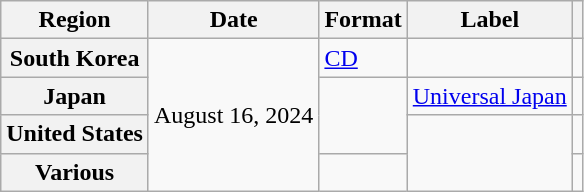<table class="wikitable plainrowheaders">
<tr>
<th scope="col">Region</th>
<th scope="col">Date</th>
<th scope="col">Format</th>
<th scope="col">Label</th>
<th scope="col"></th>
</tr>
<tr>
<th scope="row">South Korea</th>
<td rowspan="4">August 16, 2024</td>
<td><a href='#'>CD</a></td>
<td></td>
<td style="text-align:center"></td>
</tr>
<tr>
<th scope="row">Japan</th>
<td rowspan="2"></td>
<td><a href='#'>Universal Japan</a></td>
<td style="text-align:center"></td>
</tr>
<tr>
<th scope="row">United States</th>
<td rowspan="2"></td>
<td style="text-align:center"></td>
</tr>
<tr>
<th scope="row">Various</th>
<td></td>
<td style="text-align:center"></td>
</tr>
</table>
